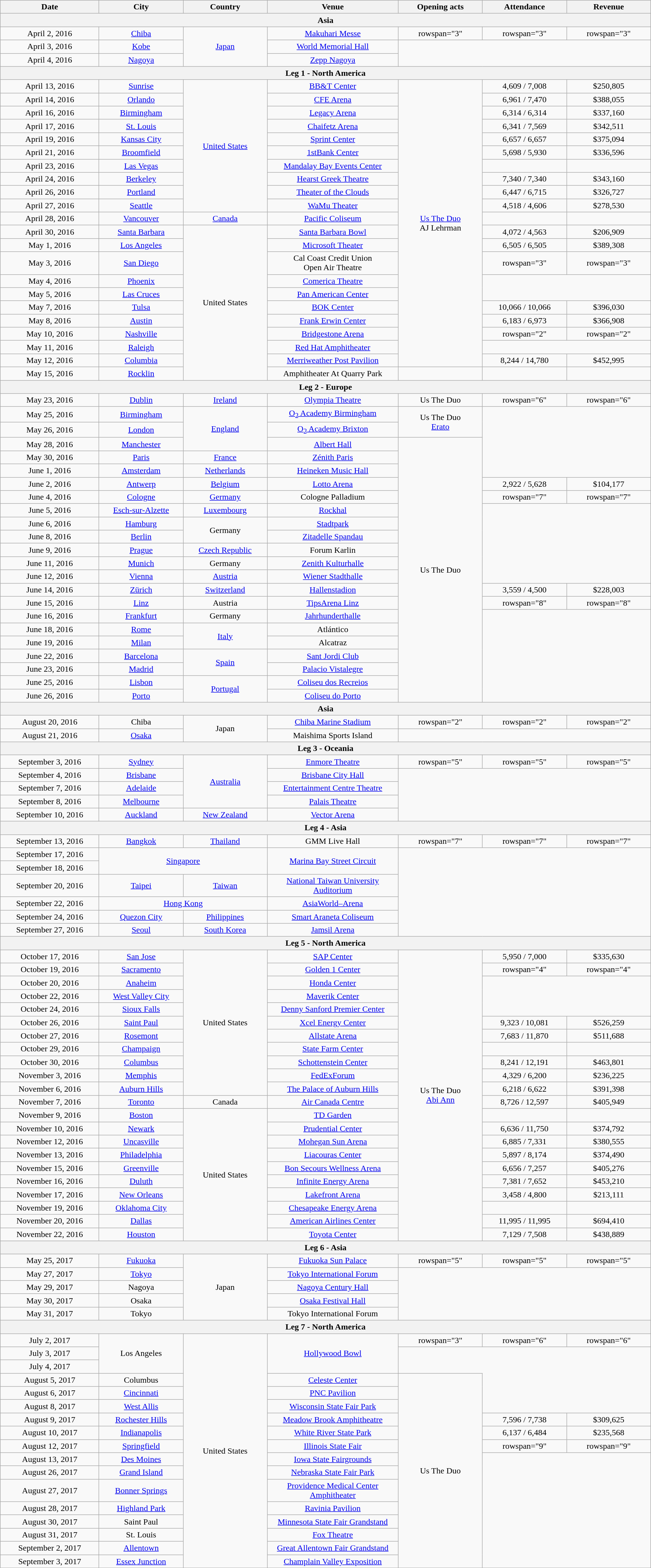<table class="wikitable" style="text-align:center;">
<tr>
<th scope="col" style="width:12em;">Date</th>
<th scope="col" style="width:10em;">City</th>
<th scope="col" style="width:10em;">Country</th>
<th scope="col" style="width:16em;">Venue</th>
<th scope="col" style="width:10em;">Opening acts</th>
<th scope="col" style="width:10em;">Attendance</th>
<th scope="col" style="width:10em;">Revenue</th>
</tr>
<tr>
<th colspan="7" style="text-align:center;">Asia</th>
</tr>
<tr>
<td>April 2, 2016</td>
<td><a href='#'>Chiba</a></td>
<td rowspan="3"><a href='#'>Japan</a></td>
<td><a href='#'>Makuhari Messe</a></td>
<td>rowspan="3" </td>
<td>rowspan="3" </td>
<td>rowspan="3" </td>
</tr>
<tr>
<td>April 3, 2016</td>
<td><a href='#'>Kobe</a></td>
<td><a href='#'>World Memorial Hall</a></td>
</tr>
<tr>
<td>April 4, 2016</td>
<td><a href='#'>Nagoya</a></td>
<td><a href='#'>Zepp Nagoya</a></td>
</tr>
<tr>
<th colspan="7" style="text-align:center;">Leg 1 - North America</th>
</tr>
<tr>
<td>April 13, 2016</td>
<td><a href='#'>Sunrise</a></td>
<td rowspan="10"><a href='#'>United States</a></td>
<td><a href='#'>BB&T Center</a></td>
<td rowspan="21"><a href='#'>Us The Duo</a><br>AJ Lehrman</td>
<td>4,609 / 7,008</td>
<td>$250,805</td>
</tr>
<tr>
<td>April 14, 2016</td>
<td><a href='#'>Orlando</a></td>
<td><a href='#'>CFE Arena</a></td>
<td>6,961 / 7,470</td>
<td>$388,055</td>
</tr>
<tr>
<td>April 16, 2016</td>
<td><a href='#'>Birmingham</a></td>
<td><a href='#'>Legacy Arena</a></td>
<td>6,314 / 6,314</td>
<td>$337,160</td>
</tr>
<tr>
<td>April 17, 2016</td>
<td><a href='#'>St. Louis</a></td>
<td><a href='#'>Chaifetz Arena</a></td>
<td>6,341 / 7,569</td>
<td>$342,511</td>
</tr>
<tr>
<td>April 19, 2016</td>
<td><a href='#'>Kansas City</a></td>
<td><a href='#'>Sprint Center</a></td>
<td>6,657 / 6,657</td>
<td>$375,094</td>
</tr>
<tr>
<td>April 21, 2016</td>
<td><a href='#'>Broomfield</a></td>
<td><a href='#'>1stBank Center</a></td>
<td>5,698 / 5,930</td>
<td>$336,596</td>
</tr>
<tr>
<td>April 23, 2016</td>
<td><a href='#'>Las Vegas</a></td>
<td><a href='#'>Mandalay Bay Events Center</a></td>
<td></td>
<td></td>
</tr>
<tr>
<td>April 24, 2016</td>
<td><a href='#'>Berkeley</a></td>
<td><a href='#'>Hearst Greek Theatre</a></td>
<td>7,340 / 7,340</td>
<td>$343,160</td>
</tr>
<tr>
<td>April 26, 2016</td>
<td><a href='#'>Portland</a></td>
<td><a href='#'>Theater of the Clouds</a></td>
<td>6,447 / 6,715</td>
<td>$326,727</td>
</tr>
<tr>
<td>April 27, 2016</td>
<td><a href='#'>Seattle</a></td>
<td><a href='#'>WaMu Theater</a></td>
<td>4,518 / 4,606</td>
<td>$278,530</td>
</tr>
<tr>
<td>April 28, 2016</td>
<td><a href='#'>Vancouver</a></td>
<td><a href='#'>Canada</a></td>
<td><a href='#'>Pacific Coliseum</a></td>
<td></td>
<td></td>
</tr>
<tr>
<td>April 30, 2016</td>
<td><a href='#'>Santa Barbara</a></td>
<td rowspan="11">United States</td>
<td><a href='#'>Santa Barbara Bowl</a></td>
<td>4,072 / 4,563</td>
<td>$206,909</td>
</tr>
<tr>
<td>May 1, 2016</td>
<td><a href='#'>Los Angeles</a></td>
<td><a href='#'>Microsoft Theater</a></td>
<td>6,505 / 6,505</td>
<td>$389,308</td>
</tr>
<tr>
<td>May 3, 2016</td>
<td><a href='#'>San Diego</a></td>
<td>Cal Coast Credit Union<br>Open Air Theatre</td>
<td>rowspan="3" </td>
<td>rowspan="3" </td>
</tr>
<tr>
<td>May 4, 2016</td>
<td><a href='#'>Phoenix</a></td>
<td><a href='#'>Comerica Theatre</a></td>
</tr>
<tr>
<td>May 5, 2016</td>
<td><a href='#'>Las Cruces</a></td>
<td><a href='#'>Pan American Center</a></td>
</tr>
<tr>
<td>May 7, 2016</td>
<td><a href='#'>Tulsa</a></td>
<td><a href='#'>BOK Center</a></td>
<td>10,066 / 10,066</td>
<td>$396,030</td>
</tr>
<tr>
<td>May 8, 2016</td>
<td><a href='#'>Austin</a></td>
<td><a href='#'>Frank Erwin Center</a></td>
<td>6,183 / 6,973</td>
<td>$366,908</td>
</tr>
<tr>
<td>May 10, 2016</td>
<td><a href='#'>Nashville</a></td>
<td><a href='#'>Bridgestone Arena</a></td>
<td>rowspan="2" </td>
<td>rowspan="2" </td>
</tr>
<tr>
<td>May 11, 2016</td>
<td><a href='#'>Raleigh</a></td>
<td><a href='#'>Red Hat Amphitheater</a></td>
</tr>
<tr>
<td>May 12, 2016</td>
<td><a href='#'>Columbia</a></td>
<td><a href='#'>Merriweather Post Pavilion</a></td>
<td>8,244 / 14,780</td>
<td>$452,995</td>
</tr>
<tr>
<td>May 15, 2016</td>
<td><a href='#'>Rocklin</a></td>
<td>Amphitheater At Quarry Park</td>
<td></td>
<td></td>
<td></td>
</tr>
<tr>
<th colspan="7" style="text-align:center;">Leg 2 - Europe</th>
</tr>
<tr>
<td>May 23, 2016</td>
<td><a href='#'>Dublin</a></td>
<td><a href='#'>Ireland</a></td>
<td><a href='#'>Olympia Theatre</a></td>
<td>Us The Duo</td>
<td>rowspan="6" </td>
<td>rowspan="6" </td>
</tr>
<tr>
<td>May 25, 2016</td>
<td><a href='#'>Birmingham</a></td>
<td rowspan="3"><a href='#'>England</a></td>
<td><a href='#'>O<sub>2</sub> Academy Birmingham</a></td>
<td rowspan="2">Us The Duo<br><a href='#'>Erato</a></td>
</tr>
<tr>
<td>May 26, 2016</td>
<td><a href='#'>London</a></td>
<td><a href='#'>O<sub>2</sub> Academy Brixton</a></td>
</tr>
<tr>
<td>May 28, 2016</td>
<td><a href='#'>Manchester</a></td>
<td><a href='#'>Albert Hall</a></td>
<td rowspan="20">Us The Duo</td>
</tr>
<tr>
<td>May 30, 2016</td>
<td><a href='#'>Paris</a></td>
<td><a href='#'>France</a></td>
<td><a href='#'>Zénith Paris</a></td>
</tr>
<tr>
<td>June 1, 2016</td>
<td><a href='#'>Amsterdam</a></td>
<td><a href='#'>Netherlands</a></td>
<td><a href='#'>Heineken Music Hall</a></td>
</tr>
<tr>
<td>June 2, 2016</td>
<td><a href='#'>Antwerp</a></td>
<td><a href='#'>Belgium</a></td>
<td><a href='#'>Lotto Arena</a></td>
<td>2,922 / 5,628</td>
<td>$104,177</td>
</tr>
<tr>
<td>June 4, 2016</td>
<td><a href='#'>Cologne</a></td>
<td><a href='#'>Germany</a></td>
<td>Cologne Palladium</td>
<td>rowspan="7" </td>
<td>rowspan="7" </td>
</tr>
<tr>
<td>June 5, 2016</td>
<td><a href='#'>Esch-sur-Alzette</a></td>
<td><a href='#'>Luxembourg</a></td>
<td><a href='#'>Rockhal</a></td>
</tr>
<tr>
<td>June 6, 2016</td>
<td><a href='#'>Hamburg</a></td>
<td rowspan="2">Germany</td>
<td><a href='#'>Stadtpark</a></td>
</tr>
<tr>
<td>June 8, 2016</td>
<td><a href='#'>Berlin</a></td>
<td><a href='#'>Zitadelle Spandau</a></td>
</tr>
<tr>
<td>June 9, 2016</td>
<td><a href='#'>Prague</a></td>
<td><a href='#'>Czech Republic</a></td>
<td>Forum Karlin</td>
</tr>
<tr>
<td>June 11, 2016</td>
<td><a href='#'>Munich</a></td>
<td>Germany</td>
<td><a href='#'>Zenith Kulturhalle</a></td>
</tr>
<tr>
<td>June 12, 2016</td>
<td><a href='#'>Vienna</a></td>
<td><a href='#'>Austria</a></td>
<td><a href='#'>Wiener Stadthalle</a></td>
</tr>
<tr>
<td>June 14, 2016</td>
<td><a href='#'>Zürich</a></td>
<td><a href='#'>Switzerland</a></td>
<td><a href='#'>Hallenstadion</a></td>
<td>3,559 / 4,500</td>
<td>$228,003</td>
</tr>
<tr>
<td>June 15, 2016</td>
<td><a href='#'>Linz</a></td>
<td>Austria</td>
<td><a href='#'>TipsArena Linz</a></td>
<td>rowspan="8" </td>
<td>rowspan="8" </td>
</tr>
<tr>
<td>June 16, 2016</td>
<td><a href='#'>Frankfurt</a></td>
<td>Germany</td>
<td><a href='#'>Jahrhunderthalle</a></td>
</tr>
<tr>
<td>June 18, 2016</td>
<td><a href='#'>Rome</a></td>
<td rowspan="2"><a href='#'>Italy</a></td>
<td>Atlántico</td>
</tr>
<tr>
<td>June 19, 2016</td>
<td><a href='#'>Milan</a></td>
<td>Alcatraz</td>
</tr>
<tr>
<td>June 22, 2016</td>
<td><a href='#'>Barcelona</a></td>
<td rowspan="2"><a href='#'>Spain</a></td>
<td><a href='#'>Sant Jordi Club</a></td>
</tr>
<tr>
<td>June 23, 2016</td>
<td><a href='#'>Madrid</a></td>
<td><a href='#'>Palacio Vistalegre</a></td>
</tr>
<tr>
<td>June 25, 2016</td>
<td><a href='#'>Lisbon</a></td>
<td rowspan="2"><a href='#'>Portugal</a></td>
<td><a href='#'>Coliseu dos Recreios</a></td>
</tr>
<tr>
<td>June 26, 2016</td>
<td><a href='#'>Porto</a></td>
<td><a href='#'>Coliseu do Porto</a></td>
</tr>
<tr>
<th colspan="7" style="text-align:center;">Asia</th>
</tr>
<tr>
<td>August 20, 2016</td>
<td>Chiba</td>
<td rowspan="2">Japan</td>
<td><a href='#'>Chiba Marine Stadium</a></td>
<td>rowspan="2" </td>
<td>rowspan="2" </td>
<td>rowspan="2" </td>
</tr>
<tr>
<td>August 21, 2016</td>
<td><a href='#'>Osaka</a></td>
<td>Maishima Sports Island</td>
</tr>
<tr>
<th colspan="7" style="text-align:center;">Leg 3 - Oceania</th>
</tr>
<tr>
<td>September 3, 2016</td>
<td><a href='#'>Sydney</a></td>
<td rowspan="4"><a href='#'>Australia</a></td>
<td><a href='#'>Enmore Theatre</a></td>
<td>rowspan="5" </td>
<td>rowspan="5" </td>
<td>rowspan="5" </td>
</tr>
<tr>
<td>September 4, 2016</td>
<td><a href='#'>Brisbane</a></td>
<td><a href='#'>Brisbane City Hall</a></td>
</tr>
<tr>
<td>September 7, 2016</td>
<td><a href='#'>Adelaide</a></td>
<td><a href='#'>Entertainment Centre Theatre</a></td>
</tr>
<tr>
<td>September 8, 2016</td>
<td><a href='#'>Melbourne</a></td>
<td><a href='#'>Palais Theatre</a></td>
</tr>
<tr>
<td>September 10, 2016</td>
<td><a href='#'>Auckland</a></td>
<td><a href='#'>New Zealand</a></td>
<td><a href='#'>Vector Arena</a></td>
</tr>
<tr>
<th colspan="7" style="text-align:center;">Leg 4 - Asia</th>
</tr>
<tr>
<td>September 13, 2016</td>
<td><a href='#'>Bangkok</a></td>
<td><a href='#'>Thailand</a></td>
<td>GMM Live Hall</td>
<td>rowspan="7" </td>
<td>rowspan="7" </td>
<td>rowspan="7" </td>
</tr>
<tr>
<td>September 17, 2016</td>
<td colspan="2" rowspan="2"><a href='#'>Singapore</a></td>
<td rowspan="2"><a href='#'>Marina Bay Street Circuit</a></td>
</tr>
<tr>
<td>September 18, 2016</td>
</tr>
<tr>
<td>September 20, 2016</td>
<td><a href='#'>Taipei</a></td>
<td><a href='#'>Taiwan</a></td>
<td><a href='#'>National Taiwan University Auditorium</a></td>
</tr>
<tr>
<td>September 22, 2016</td>
<td colspan="2"><a href='#'>Hong Kong</a></td>
<td><a href='#'>AsiaWorld–Arena</a></td>
</tr>
<tr>
<td>September 24, 2016</td>
<td><a href='#'>Quezon City</a></td>
<td><a href='#'>Philippines</a></td>
<td><a href='#'>Smart Araneta Coliseum</a></td>
</tr>
<tr>
<td>September 27, 2016</td>
<td><a href='#'>Seoul</a></td>
<td><a href='#'>South Korea</a></td>
<td><a href='#'>Jamsil Arena</a></td>
</tr>
<tr>
<th colspan="7" style="text-align:center;">Leg 5 - North America</th>
</tr>
<tr>
<td>October 17, 2016</td>
<td><a href='#'>San Jose</a></td>
<td rowspan="11">United States</td>
<td><a href='#'>SAP Center</a></td>
<td rowspan="22">Us The Duo<br><a href='#'>Abi Ann</a></td>
<td>5,950 / 7,000</td>
<td>$335,630</td>
</tr>
<tr>
<td>October 19, 2016</td>
<td><a href='#'>Sacramento</a></td>
<td><a href='#'>Golden 1 Center</a></td>
<td>rowspan="4" </td>
<td>rowspan="4" </td>
</tr>
<tr>
<td>October 20, 2016</td>
<td><a href='#'>Anaheim</a></td>
<td><a href='#'>Honda Center</a></td>
</tr>
<tr>
<td>October 22, 2016</td>
<td><a href='#'>West Valley City</a></td>
<td><a href='#'>Maverik Center</a></td>
</tr>
<tr>
<td>October 24, 2016</td>
<td><a href='#'>Sioux Falls</a></td>
<td><a href='#'>Denny Sanford Premier Center</a></td>
</tr>
<tr>
<td>October 26, 2016</td>
<td><a href='#'>Saint Paul</a></td>
<td><a href='#'>Xcel Energy Center</a></td>
<td>9,323 / 10,081</td>
<td>$526,259</td>
</tr>
<tr>
<td>October 27, 2016</td>
<td><a href='#'>Rosemont</a></td>
<td><a href='#'>Allstate Arena</a></td>
<td>7,683 / 11,870</td>
<td>$511,688</td>
</tr>
<tr>
<td>October 29, 2016</td>
<td><a href='#'>Champaign</a></td>
<td><a href='#'>State Farm Center</a></td>
<td></td>
<td></td>
</tr>
<tr>
<td>October 30, 2016</td>
<td><a href='#'>Columbus</a></td>
<td><a href='#'>Schottenstein Center</a></td>
<td>8,241 / 12,191</td>
<td>$463,801</td>
</tr>
<tr>
<td>November 3, 2016</td>
<td><a href='#'>Memphis</a></td>
<td><a href='#'>FedExForum</a></td>
<td>4,329 / 6,200</td>
<td>$236,225</td>
</tr>
<tr>
<td>November 6, 2016</td>
<td><a href='#'>Auburn Hills</a></td>
<td><a href='#'>The Palace of Auburn Hills</a></td>
<td>6,218 / 6,622</td>
<td>$391,398</td>
</tr>
<tr>
<td>November 7, 2016</td>
<td><a href='#'>Toronto</a></td>
<td>Canada</td>
<td><a href='#'>Air Canada Centre</a></td>
<td>8,726 / 12,597</td>
<td>$405,949</td>
</tr>
<tr>
<td>November 9, 2016</td>
<td><a href='#'>Boston</a></td>
<td rowspan="10">United States</td>
<td><a href='#'>TD Garden</a></td>
<td></td>
<td></td>
</tr>
<tr>
<td>November 10, 2016</td>
<td><a href='#'>Newark</a></td>
<td><a href='#'>Prudential Center</a></td>
<td>6,636 / 11,750</td>
<td>$374,792</td>
</tr>
<tr>
<td>November 12, 2016</td>
<td><a href='#'>Uncasville</a></td>
<td><a href='#'>Mohegan Sun Arena</a></td>
<td>6,885 / 7,331</td>
<td>$380,555</td>
</tr>
<tr>
<td>November 13, 2016</td>
<td><a href='#'>Philadelphia</a></td>
<td><a href='#'>Liacouras Center</a></td>
<td>5,897 / 8,174</td>
<td>$374,490</td>
</tr>
<tr>
<td>November 15, 2016</td>
<td><a href='#'>Greenville</a></td>
<td><a href='#'>Bon Secours Wellness Arena</a></td>
<td>6,656 / 7,257</td>
<td>$405,276</td>
</tr>
<tr>
<td>November 16, 2016</td>
<td><a href='#'>Duluth</a></td>
<td><a href='#'>Infinite Energy Arena</a></td>
<td>7,381 / 7,652</td>
<td>$453,210</td>
</tr>
<tr>
<td>November 17, 2016</td>
<td><a href='#'>New Orleans</a></td>
<td><a href='#'>Lakefront Arena</a></td>
<td>3,458 / 4,800</td>
<td>$213,111</td>
</tr>
<tr>
<td>November 19, 2016</td>
<td><a href='#'>Oklahoma City</a></td>
<td><a href='#'>Chesapeake Energy Arena</a></td>
<td></td>
<td></td>
</tr>
<tr>
<td>November 20, 2016</td>
<td><a href='#'>Dallas</a></td>
<td><a href='#'>American Airlines Center</a></td>
<td>11,995 / 11,995</td>
<td>$694,410</td>
</tr>
<tr>
<td>November 22, 2016</td>
<td><a href='#'>Houston</a></td>
<td><a href='#'>Toyota Center</a></td>
<td>7,129 / 7,508</td>
<td>$438,889</td>
</tr>
<tr>
<th colspan="7" style="text-align:center;">Leg 6 - Asia</th>
</tr>
<tr>
<td>May 25, 2017</td>
<td><a href='#'>Fukuoka</a></td>
<td rowspan="5">Japan</td>
<td><a href='#'>Fukuoka Sun Palace</a></td>
<td>rowspan="5" </td>
<td>rowspan="5" </td>
<td>rowspan="5" </td>
</tr>
<tr>
<td>May 27, 2017</td>
<td><a href='#'>Tokyo</a></td>
<td><a href='#'>Tokyo International Forum</a></td>
</tr>
<tr>
<td>May 29, 2017</td>
<td>Nagoya</td>
<td><a href='#'>Nagoya Century Hall</a></td>
</tr>
<tr>
<td>May 30, 2017</td>
<td>Osaka</td>
<td><a href='#'>Osaka Festival Hall</a></td>
</tr>
<tr>
<td>May 31, 2017</td>
<td>Tokyo</td>
<td>Tokyo International Forum</td>
</tr>
<tr>
<th colspan="7" style="text-align:center;">Leg 7 - North America</th>
</tr>
<tr>
<td>July 2, 2017</td>
<td rowspan="3">Los Angeles</td>
<td rowspan="17">United States</td>
<td rowspan="3"><a href='#'>Hollywood Bowl</a></td>
<td>rowspan="3" </td>
<td>rowspan="6" </td>
<td>rowspan="6" </td>
</tr>
<tr>
<td>July 3, 2017</td>
</tr>
<tr>
<td>July 4, 2017</td>
</tr>
<tr>
<td>August 5, 2017</td>
<td>Columbus</td>
<td><a href='#'>Celeste Center</a></td>
<td rowspan="14">Us The Duo</td>
</tr>
<tr>
<td>August 6, 2017</td>
<td><a href='#'>Cincinnati</a></td>
<td><a href='#'>PNC Pavilion</a></td>
</tr>
<tr>
<td>August 8, 2017</td>
<td><a href='#'>West Allis</a></td>
<td><a href='#'>Wisconsin State Fair Park</a></td>
</tr>
<tr>
<td>August 9, 2017</td>
<td><a href='#'>Rochester Hills</a></td>
<td><a href='#'>Meadow Brook Amphitheatre</a></td>
<td>7,596 / 7,738</td>
<td>$309,625</td>
</tr>
<tr>
<td>August 10, 2017</td>
<td><a href='#'>Indianapolis</a></td>
<td><a href='#'>White River State Park</a></td>
<td>6,137 / 6,484</td>
<td>$235,568</td>
</tr>
<tr>
<td>August 12, 2017</td>
<td><a href='#'>Springfield</a></td>
<td><a href='#'>Illinois State Fair</a></td>
<td>rowspan="9" </td>
<td>rowspan="9" </td>
</tr>
<tr>
<td>August 13, 2017</td>
<td><a href='#'>Des Moines</a></td>
<td><a href='#'>Iowa State Fairgrounds</a></td>
</tr>
<tr>
<td>August 26, 2017</td>
<td><a href='#'>Grand Island</a></td>
<td><a href='#'>Nebraska State Fair Park</a></td>
</tr>
<tr>
<td>August 27, 2017</td>
<td><a href='#'>Bonner Springs</a></td>
<td><a href='#'>Providence Medical Center Amphitheater</a></td>
</tr>
<tr>
<td>August 28, 2017</td>
<td><a href='#'>Highland Park</a></td>
<td><a href='#'>Ravinia Pavilion</a></td>
</tr>
<tr>
<td>August 30, 2017</td>
<td>Saint Paul</td>
<td><a href='#'>Minnesota State Fair Grandstand</a></td>
</tr>
<tr>
<td>August 31, 2017</td>
<td>St. Louis</td>
<td><a href='#'>Fox Theatre</a></td>
</tr>
<tr>
<td>September 2, 2017</td>
<td><a href='#'>Allentown</a></td>
<td><a href='#'>Great Allentown Fair Grandstand</a></td>
</tr>
<tr>
<td>September 3, 2017 </td>
<td><a href='#'>Essex Junction</a></td>
<td><a href='#'>Champlain Valley Exposition</a></td>
</tr>
<tr>
</tr>
</table>
